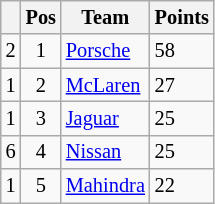<table class="wikitable" style="font-size: 85%;">
<tr>
<th></th>
<th>Pos</th>
<th>Team</th>
<th>Points</th>
</tr>
<tr>
<td align="left"> 2</td>
<td align="center">1</td>
<td> <a href='#'>Porsche</a></td>
<td align="left">58</td>
</tr>
<tr>
<td align="left"> 1</td>
<td align="center">2</td>
<td> <a href='#'>McLaren</a></td>
<td align="left">27</td>
</tr>
<tr>
<td align="left"> 1</td>
<td align="center">3</td>
<td> <a href='#'>Jaguar</a></td>
<td align="left">25</td>
</tr>
<tr>
<td align="left"> 6</td>
<td align="center">4</td>
<td> <a href='#'>Nissan</a></td>
<td align="left">25</td>
</tr>
<tr>
<td align="left"> 1</td>
<td align="center">5</td>
<td> <a href='#'>Mahindra</a></td>
<td align="left">22</td>
</tr>
</table>
